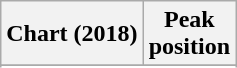<table class="wikitable sortable plainrowheaders" style="text-align:center">
<tr>
<th scope="col">Chart (2018)</th>
<th scope="col">Peak<br> position</th>
</tr>
<tr>
</tr>
<tr>
</tr>
</table>
